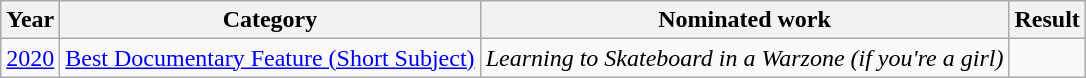<table class="wikitable sortable">
<tr>
<th>Year</th>
<th>Category</th>
<th>Nominated work</th>
<th>Result</th>
</tr>
<tr>
<td><a href='#'>2020</a></td>
<td><a href='#'>Best Documentary Feature (Short Subject)</a></td>
<td><em>Learning to Skateboard in a Warzone (if you're a girl)</em></td>
<td></td>
</tr>
</table>
